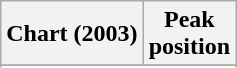<table class="wikitable plainrowheaders sortable" style="text-align:center">
<tr>
<th scope="col">Chart (2003)</th>
<th scope="col">Peak<br>position</th>
</tr>
<tr>
</tr>
<tr>
</tr>
</table>
